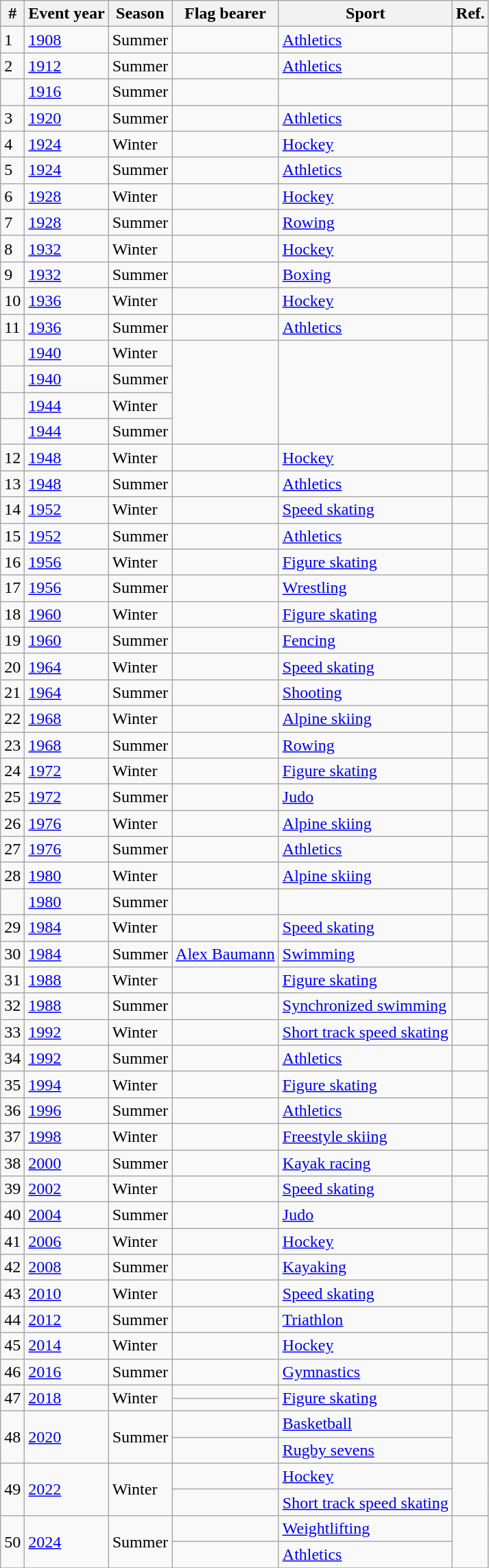<table class="wikitable sortable">
<tr>
<th>#</th>
<th>Event year</th>
<th>Season</th>
<th>Flag bearer</th>
<th>Sport</th>
<th>Ref.</th>
</tr>
<tr>
<td>1</td>
<td><a href='#'>1908</a></td>
<td>Summer</td>
<td></td>
<td><a href='#'>Athletics</a></td>
<td></td>
</tr>
<tr>
<td>2</td>
<td><a href='#'>1912</a></td>
<td>Summer</td>
<td></td>
<td><a href='#'>Athletics</a></td>
<td></td>
</tr>
<tr>
<td></td>
<td><a href='#'>1916</a></td>
<td>Summer</td>
<td></td>
<td></td>
<td></td>
</tr>
<tr>
<td>3</td>
<td><a href='#'>1920</a></td>
<td>Summer</td>
<td></td>
<td><a href='#'>Athletics</a></td>
<td></td>
</tr>
<tr>
<td>4</td>
<td><a href='#'>1924</a></td>
<td>Winter</td>
<td></td>
<td><a href='#'>Hockey</a></td>
<td></td>
</tr>
<tr>
<td>5</td>
<td><a href='#'>1924</a></td>
<td>Summer</td>
<td></td>
<td><a href='#'>Athletics</a></td>
<td></td>
</tr>
<tr>
<td>6</td>
<td><a href='#'>1928</a></td>
<td>Winter</td>
<td></td>
<td><a href='#'>Hockey</a></td>
<td></td>
</tr>
<tr>
<td>7</td>
<td><a href='#'>1928</a></td>
<td>Summer</td>
<td></td>
<td><a href='#'>Rowing</a></td>
<td></td>
</tr>
<tr>
<td>8</td>
<td><a href='#'>1932</a></td>
<td>Winter</td>
<td></td>
<td><a href='#'>Hockey</a></td>
<td></td>
</tr>
<tr>
<td>9</td>
<td><a href='#'>1932</a></td>
<td>Summer</td>
<td></td>
<td><a href='#'>Boxing</a></td>
<td></td>
</tr>
<tr>
<td>10</td>
<td><a href='#'>1936</a></td>
<td>Winter</td>
<td></td>
<td><a href='#'>Hockey</a></td>
<td></td>
</tr>
<tr>
<td>11</td>
<td><a href='#'>1936</a></td>
<td>Summer</td>
<td></td>
<td><a href='#'>Athletics</a></td>
<td></td>
</tr>
<tr>
<td></td>
<td><a href='#'>1940</a></td>
<td>Winter</td>
<td rowspan="4"></td>
<td rowspan="4"></td>
<td rowspan="4"></td>
</tr>
<tr>
<td></td>
<td><a href='#'>1940</a></td>
<td>Summer</td>
</tr>
<tr>
<td></td>
<td><a href='#'>1944</a></td>
<td>Winter</td>
</tr>
<tr>
<td></td>
<td><a href='#'>1944</a></td>
<td>Summer</td>
</tr>
<tr>
<td>12</td>
<td><a href='#'>1948</a></td>
<td>Winter</td>
<td></td>
<td><a href='#'>Hockey</a></td>
<td></td>
</tr>
<tr>
<td>13</td>
<td><a href='#'>1948</a></td>
<td>Summer</td>
<td></td>
<td><a href='#'>Athletics</a></td>
<td></td>
</tr>
<tr>
<td>14</td>
<td><a href='#'>1952</a></td>
<td>Winter</td>
<td></td>
<td><a href='#'>Speed skating</a></td>
<td></td>
</tr>
<tr>
<td>15</td>
<td><a href='#'>1952</a></td>
<td>Summer</td>
<td></td>
<td><a href='#'>Athletics</a></td>
<td></td>
</tr>
<tr>
<td>16</td>
<td><a href='#'>1956</a></td>
<td>Winter</td>
<td></td>
<td><a href='#'>Figure skating</a></td>
<td></td>
</tr>
<tr>
<td>17</td>
<td><a href='#'>1956</a></td>
<td>Summer</td>
<td></td>
<td><a href='#'>Wrestling</a></td>
<td></td>
</tr>
<tr>
<td>18</td>
<td><a href='#'>1960</a></td>
<td>Winter</td>
<td></td>
<td><a href='#'>Figure skating</a></td>
<td></td>
</tr>
<tr>
<td>19</td>
<td><a href='#'>1960</a></td>
<td>Summer</td>
<td></td>
<td><a href='#'>Fencing</a></td>
<td></td>
</tr>
<tr>
<td>20</td>
<td><a href='#'>1964</a></td>
<td>Winter</td>
<td></td>
<td><a href='#'>Speed skating</a></td>
<td></td>
</tr>
<tr>
<td>21</td>
<td><a href='#'>1964</a></td>
<td>Summer</td>
<td></td>
<td><a href='#'>Shooting</a></td>
<td></td>
</tr>
<tr>
<td>22</td>
<td><a href='#'>1968</a></td>
<td>Winter</td>
<td></td>
<td><a href='#'>Alpine skiing</a></td>
<td></td>
</tr>
<tr>
<td>23</td>
<td><a href='#'>1968</a></td>
<td>Summer</td>
<td></td>
<td><a href='#'>Rowing</a></td>
<td></td>
</tr>
<tr>
<td>24</td>
<td><a href='#'>1972</a></td>
<td>Winter</td>
<td></td>
<td><a href='#'>Figure skating</a></td>
<td></td>
</tr>
<tr>
<td>25</td>
<td><a href='#'>1972</a></td>
<td>Summer</td>
<td></td>
<td><a href='#'>Judo</a></td>
<td></td>
</tr>
<tr>
<td>26</td>
<td><a href='#'>1976</a></td>
<td>Winter</td>
<td></td>
<td><a href='#'>Alpine skiing</a></td>
<td></td>
</tr>
<tr>
<td>27</td>
<td><a href='#'>1976</a></td>
<td>Summer</td>
<td></td>
<td><a href='#'>Athletics</a></td>
<td></td>
</tr>
<tr>
<td>28</td>
<td><a href='#'>1980</a></td>
<td>Winter</td>
<td></td>
<td><a href='#'>Alpine skiing</a></td>
<td></td>
</tr>
<tr>
<td></td>
<td><a href='#'>1980</a></td>
<td>Summer</td>
<td><em></em></td>
<td><em></em></td>
<td></td>
</tr>
<tr>
<td>29</td>
<td><a href='#'>1984</a></td>
<td>Winter</td>
<td></td>
<td><a href='#'>Speed skating</a></td>
<td></td>
</tr>
<tr>
<td>30</td>
<td><a href='#'>1984</a></td>
<td>Summer</td>
<td><a href='#'>Alex Baumann</a></td>
<td><a href='#'>Swimming</a></td>
<td></td>
</tr>
<tr>
<td>31</td>
<td><a href='#'>1988</a></td>
<td>Winter</td>
<td></td>
<td><a href='#'>Figure skating</a></td>
<td></td>
</tr>
<tr>
<td>32</td>
<td><a href='#'>1988</a></td>
<td>Summer</td>
<td></td>
<td><a href='#'>Synchronized swimming</a></td>
<td></td>
</tr>
<tr>
<td>33</td>
<td><a href='#'>1992</a></td>
<td>Winter</td>
<td></td>
<td><a href='#'>Short track speed skating</a></td>
<td></td>
</tr>
<tr>
<td>34</td>
<td><a href='#'>1992</a></td>
<td>Summer</td>
<td></td>
<td><a href='#'>Athletics</a></td>
<td></td>
</tr>
<tr>
<td>35</td>
<td><a href='#'>1994</a></td>
<td>Winter</td>
<td></td>
<td><a href='#'>Figure skating</a></td>
<td></td>
</tr>
<tr>
<td>36</td>
<td><a href='#'>1996</a></td>
<td>Summer</td>
<td></td>
<td><a href='#'>Athletics</a></td>
<td></td>
</tr>
<tr>
<td>37</td>
<td><a href='#'>1998</a></td>
<td>Winter</td>
<td></td>
<td><a href='#'>Freestyle skiing</a></td>
<td></td>
</tr>
<tr>
<td>38</td>
<td><a href='#'>2000</a></td>
<td>Summer</td>
<td></td>
<td><a href='#'>Kayak racing</a></td>
<td></td>
</tr>
<tr>
<td>39</td>
<td><a href='#'>2002</a></td>
<td>Winter</td>
<td></td>
<td><a href='#'>Speed skating</a></td>
<td></td>
</tr>
<tr>
<td>40</td>
<td><a href='#'>2004</a></td>
<td>Summer</td>
<td></td>
<td><a href='#'>Judo</a></td>
<td></td>
</tr>
<tr>
<td>41</td>
<td><a href='#'>2006</a></td>
<td>Winter</td>
<td></td>
<td><a href='#'>Hockey</a></td>
<td></td>
</tr>
<tr>
<td>42</td>
<td><a href='#'>2008</a></td>
<td>Summer</td>
<td></td>
<td><a href='#'>Kayaking</a></td>
<td></td>
</tr>
<tr>
<td>43</td>
<td><a href='#'>2010</a></td>
<td>Winter</td>
<td></td>
<td><a href='#'>Speed skating</a></td>
<td></td>
</tr>
<tr>
<td>44</td>
<td><a href='#'>2012</a></td>
<td>Summer</td>
<td></td>
<td><a href='#'>Triathlon</a></td>
<td></td>
</tr>
<tr>
<td>45</td>
<td><a href='#'>2014</a></td>
<td>Winter</td>
<td></td>
<td><a href='#'>Hockey</a></td>
<td></td>
</tr>
<tr>
<td>46</td>
<td><a href='#'>2016</a></td>
<td>Summer</td>
<td></td>
<td><a href='#'>Gymnastics</a></td>
<td></td>
</tr>
<tr>
<td rowspan=2>47</td>
<td rowspan=2><a href='#'>2018</a></td>
<td rowspan=2>Winter</td>
<td></td>
<td rowspan=2><a href='#'>Figure skating</a></td>
<td rowspan=2></td>
</tr>
<tr>
<td></td>
</tr>
<tr>
<td rowspan=2>48</td>
<td rowspan=2><a href='#'>2020</a></td>
<td rowspan=2>Summer</td>
<td></td>
<td><a href='#'>Basketball</a></td>
<td rowspan=2></td>
</tr>
<tr>
<td></td>
<td><a href='#'>Rugby sevens</a></td>
</tr>
<tr>
<td rowspan=2>49</td>
<td rowspan=2><a href='#'>2022</a></td>
<td rowspan=2>Winter</td>
<td></td>
<td><a href='#'>Hockey</a></td>
<td rowspan=2></td>
</tr>
<tr>
<td></td>
<td><a href='#'>Short track speed skating</a></td>
</tr>
<tr>
<td rowspan=2>50</td>
<td rowspan=2><a href='#'>2024</a></td>
<td rowspan=2>Summer</td>
<td></td>
<td><a href='#'>Weightlifting</a></td>
<td rowspan=2></td>
</tr>
<tr>
<td></td>
<td><a href='#'>Athletics</a></td>
</tr>
<tr>
</tr>
</table>
